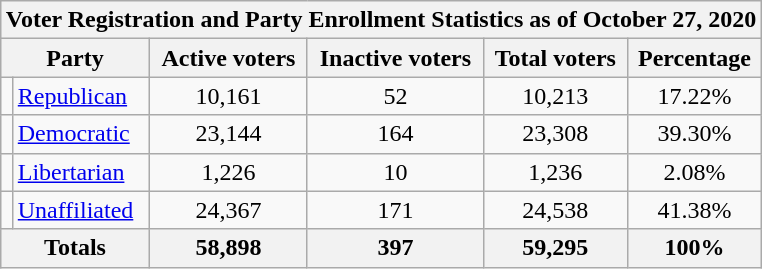<table class="wikitable" style="margin-left: auto; margin-right: auto; border: none;">
<tr>
<th colspan="6">Voter Registration and Party Enrollment Statistics as of October 27, 2020</th>
</tr>
<tr>
<th colspan="2">Party</th>
<th>Active voters</th>
<th>Inactive voters</th>
<th>Total voters</th>
<th>Percentage</th>
</tr>
<tr>
<td></td>
<td><a href='#'>Republican</a></td>
<td style="text-align:center;">10,161</td>
<td style="text-align:center;">52</td>
<td style="text-align:center;">10,213</td>
<td style="text-align:center;">17.22%</td>
</tr>
<tr>
<td></td>
<td><a href='#'>Democratic</a></td>
<td style="text-align:center;">23,144</td>
<td style="text-align:center;">164</td>
<td style="text-align:center;">23,308</td>
<td style="text-align:center;">39.30%</td>
</tr>
<tr>
<td></td>
<td><a href='#'>Libertarian</a></td>
<td style="text-align:center;">1,226</td>
<td style="text-align:center;">10</td>
<td style="text-align:center;">1,236</td>
<td style="text-align:center;">2.08%</td>
</tr>
<tr>
<td></td>
<td><a href='#'>Unaffiliated</a></td>
<td style="text-align:center;">24,367</td>
<td style="text-align:center;">171</td>
<td style="text-align:center;">24,538</td>
<td style="text-align:center;">41.38%</td>
</tr>
<tr>
<th colspan="2">Totals</th>
<th style="text-align:center;">58,898</th>
<th style="text-align:center;">397</th>
<th style="text-align:center;">59,295</th>
<th style="text-align:center;">100%</th>
</tr>
<tr>
</tr>
</table>
